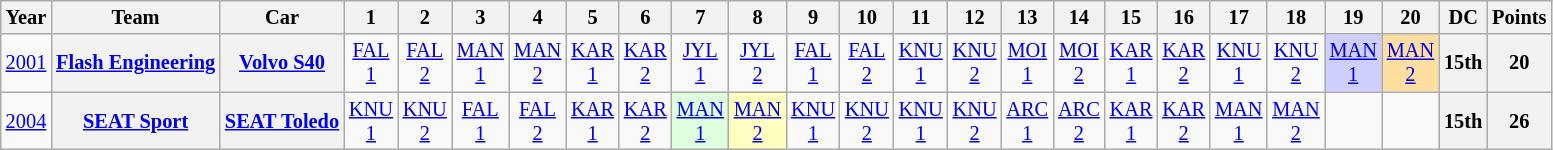<table class="wikitable" style="text-align:center; font-size:85%">
<tr>
<th>Year</th>
<th>Team</th>
<th>Car</th>
<th>1</th>
<th>2</th>
<th>3</th>
<th>4</th>
<th>5</th>
<th>6</th>
<th>7</th>
<th>8</th>
<th>9</th>
<th>10</th>
<th>11</th>
<th>12</th>
<th>13</th>
<th>14</th>
<th>15</th>
<th>16</th>
<th>17</th>
<th>18</th>
<th>19</th>
<th>20</th>
<th>DC</th>
<th>Points</th>
</tr>
<tr>
<td><a href='#'>2001</a></td>
<th nowrap><a href='#'>Flash Engineering</a></th>
<th nowrap><a href='#'>Volvo S40</a></th>
<td><a href='#'>FAL<br>1</a></td>
<td><a href='#'>FAL<br>2</a></td>
<td><a href='#'>MAN<br>1</a></td>
<td><a href='#'>MAN<br>2</a></td>
<td><a href='#'>KAR<br>1</a></td>
<td><a href='#'>KAR<br>2</a></td>
<td><a href='#'>JYL<br>1</a></td>
<td><a href='#'>JYL<br>2</a></td>
<td><a href='#'>FAL<br>1</a></td>
<td><a href='#'>FAL<br>2</a></td>
<td><a href='#'>KNU<br>1</a></td>
<td><a href='#'>KNU<br>2</a></td>
<td><a href='#'>MOI<br>1</a></td>
<td><a href='#'>MOI<br>2</a></td>
<td><a href='#'>KAR<br>1</a></td>
<td><a href='#'>KAR<br>2</a></td>
<td><a href='#'>KNU<br>1</a></td>
<td><a href='#'>KNU<br>2</a></td>
<td style="background:#CFCFFF;"><a href='#'>MAN<br>1</a><br></td>
<td style="background:#FFDF9F;"><a href='#'>MAN<br>2</a><br></td>
<th>15th</th>
<th>20</th>
</tr>
<tr>
<td><a href='#'>2004</a></td>
<th nowrap><a href='#'>SEAT Sport</a></th>
<th nowrap><a href='#'>SEAT Toledo</a></th>
<td><a href='#'>KNU<br>1</a></td>
<td><a href='#'>KNU<br>2</a></td>
<td><a href='#'>FAL<br>1</a></td>
<td><a href='#'>FAL<br>2</a></td>
<td><a href='#'>KAR<br>1</a></td>
<td><a href='#'>KAR<br>2</a></td>
<td style="background:#DFFFDF;"><a href='#'>MAN<br>1</a><br></td>
<td style="background:#FFFFBF;"><a href='#'>MAN<br>2</a><br></td>
<td><a href='#'>KNU<br>1</a></td>
<td><a href='#'>KNU<br>2</a></td>
<td><a href='#'>KNU<br>1</a></td>
<td><a href='#'>KNU<br>2</a></td>
<td><a href='#'>ARC<br>1</a></td>
<td><a href='#'>ARC<br>2</a></td>
<td><a href='#'>KAR<br>1</a></td>
<td><a href='#'>KAR<br>2</a></td>
<td><a href='#'>MAN<br>1</a></td>
<td><a href='#'>MAN<br>2</a></td>
<td></td>
<td></td>
<th>15th</th>
<th>26</th>
</tr>
</table>
